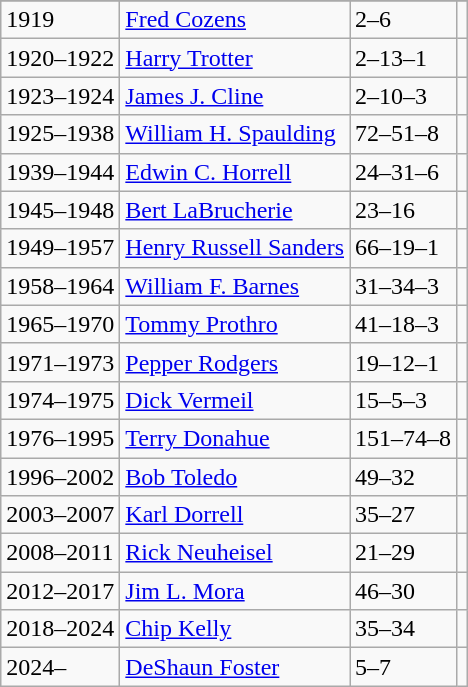<table class="wikitable sortable">
<tr>
</tr>
<tr>
<td>1919</td>
<td><a href='#'>Fred Cozens</a></td>
<td>2–6</td>
<td></td>
</tr>
<tr>
<td>1920–1922</td>
<td><a href='#'>Harry Trotter</a></td>
<td>2–13–1</td>
<td></td>
</tr>
<tr>
<td>1923–1924</td>
<td><a href='#'>James J. Cline</a></td>
<td>2–10–3</td>
<td></td>
</tr>
<tr>
<td>1925–1938</td>
<td><a href='#'>William H. Spaulding</a></td>
<td>72–51–8</td>
<td></td>
</tr>
<tr>
<td>1939–1944</td>
<td><a href='#'>Edwin C. Horrell</a></td>
<td>24–31–6</td>
<td></td>
</tr>
<tr>
<td>1945–1948</td>
<td><a href='#'>Bert LaBrucherie</a></td>
<td>23–16</td>
<td></td>
</tr>
<tr>
<td>1949–1957</td>
<td><a href='#'>Henry Russell Sanders</a></td>
<td>66–19–1</td>
<td></td>
</tr>
<tr>
<td>1958–1964</td>
<td><a href='#'>William F. Barnes</a></td>
<td>31–34–3</td>
<td></td>
</tr>
<tr>
<td>1965–1970</td>
<td><a href='#'>Tommy Prothro</a></td>
<td>41–18–3</td>
<td></td>
</tr>
<tr>
<td>1971–1973</td>
<td><a href='#'>Pepper Rodgers</a></td>
<td>19–12–1</td>
<td></td>
</tr>
<tr>
<td>1974–1975</td>
<td><a href='#'>Dick Vermeil</a></td>
<td>15–5–3</td>
<td></td>
</tr>
<tr>
<td>1976–1995</td>
<td><a href='#'>Terry Donahue</a></td>
<td>151–74–8</td>
<td></td>
</tr>
<tr>
<td>1996–2002</td>
<td><a href='#'>Bob Toledo</a></td>
<td>49–32</td>
<td></td>
</tr>
<tr>
<td>2003–2007</td>
<td><a href='#'>Karl Dorrell</a></td>
<td>35–27</td>
<td></td>
</tr>
<tr>
<td>2008–2011</td>
<td><a href='#'>Rick Neuheisel</a></td>
<td>21–29</td>
<td></td>
</tr>
<tr>
<td>2012–2017</td>
<td><a href='#'>Jim L. Mora</a></td>
<td>46–30</td>
<td></td>
</tr>
<tr>
<td>2018–2024</td>
<td><a href='#'>Chip Kelly</a></td>
<td>35–34</td>
<td></td>
</tr>
<tr>
<td>2024–</td>
<td><a href='#'>DeShaun Foster</a></td>
<td>5–7</td>
<td></td>
</tr>
</table>
